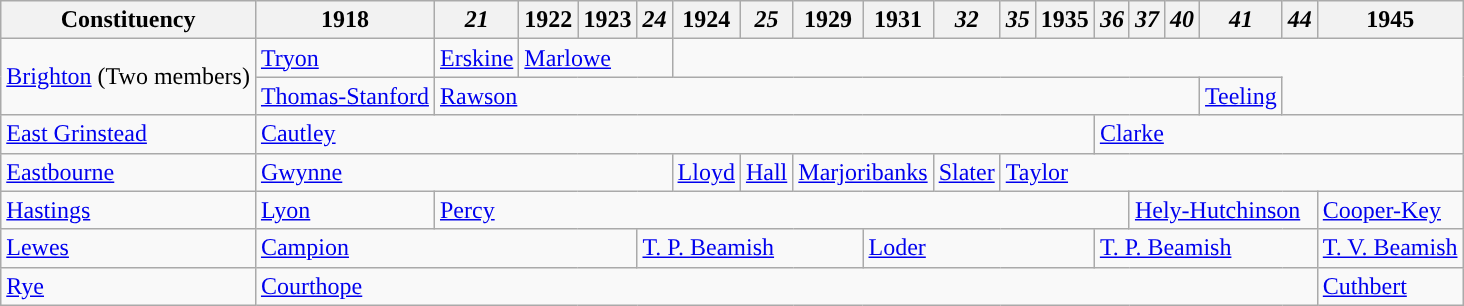<table class="wikitable">
<tr>
<th>Constituency</th>
<th>1918</th>
<th><em>21</em></th>
<th>1922</th>
<th>1923</th>
<th><em>24</em></th>
<th>1924</th>
<th><em>25</em></th>
<th>1929</th>
<th>1931</th>
<th><em>32</em></th>
<th><em>35</em></th>
<th>1935</th>
<th><em>36</em></th>
<th><em>37</em></th>
<th><em>40</em></th>
<th><em>41</em></th>
<th><em>44</em></th>
<th>1945</th>
</tr>
<tr>
<td rowspan="2"><a href='#'>Brighton</a> (Two members)</td>
<td><a href='#'>Tryon</a></td>
<td><a href='#'>Erskine</a></td>
<td colspan="3"><a href='#'>Marlowe</a></td>
</tr>
<tr>
<td><a href='#'>Thomas-Stanford</a></td>
<td colspan="14"><a href='#'>Rawson</a></td>
<td><a href='#'>Teeling</a></td>
</tr>
<tr>
<td><a href='#'>East Grinstead</a></td>
<td colspan="12"><a href='#'>Cautley</a></td>
<td colspan="6"><a href='#'>Clarke</a></td>
</tr>
<tr>
<td><a href='#'>Eastbourne</a></td>
<td colspan="5"><a href='#'>Gwynne</a></td>
<td><a href='#'>Lloyd</a></td>
<td><a href='#'>Hall</a></td>
<td colspan="2"><a href='#'>Marjoribanks</a></td>
<td><a href='#'>Slater</a></td>
<td colspan="8"><a href='#'>Taylor</a></td>
</tr>
<tr>
<td><a href='#'>Hastings</a></td>
<td><a href='#'>Lyon</a></td>
<td colspan="12"><a href='#'>Percy</a></td>
<td colspan="4"><a href='#'>Hely-Hutchinson</a></td>
<td><a href='#'>Cooper-Key</a></td>
</tr>
<tr>
<td><a href='#'>Lewes</a></td>
<td colspan="4"><a href='#'>Campion</a></td>
<td colspan="4"><a href='#'>T. P. Beamish</a></td>
<td colspan="4"><a href='#'>Loder</a></td>
<td colspan="5"><a href='#'>T. P. Beamish</a></td>
<td><a href='#'>T. V. Beamish</a></td>
</tr>
<tr>
<td><a href='#'>Rye</a></td>
<td colspan="17"><a href='#'>Courthope</a></td>
<td><a href='#'>Cuthbert</a></td>
</tr>
</table>
